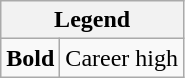<table class="wikitable mw-collapsible">
<tr>
<th colspan="2">Legend</th>
</tr>
<tr>
<td><strong>Bold</strong></td>
<td>Career high</td>
</tr>
</table>
